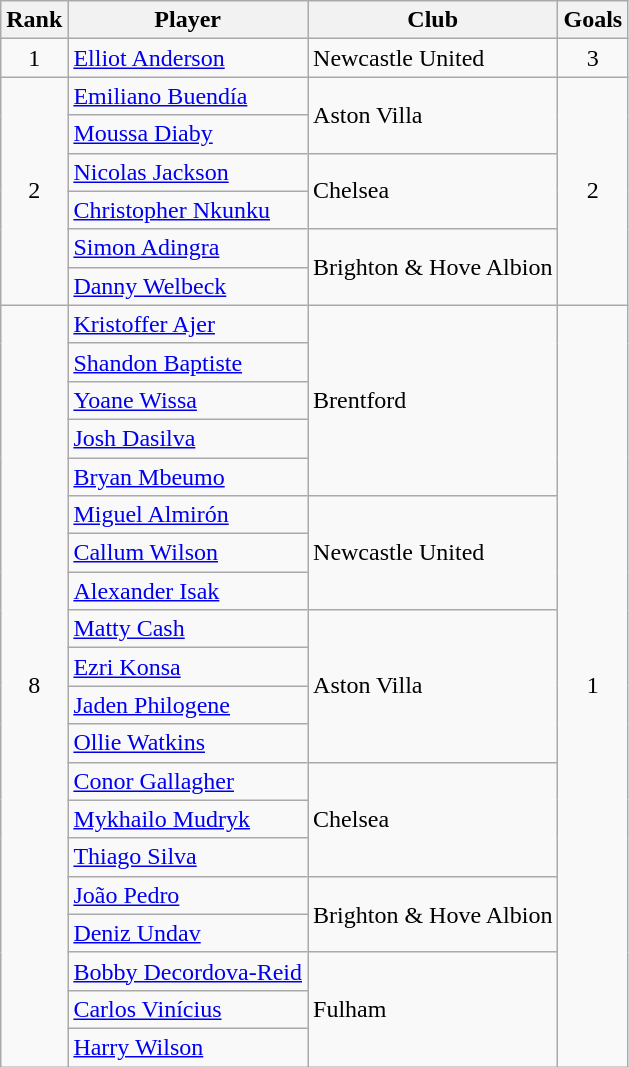<table class="wikitable" style="text-align:center">
<tr>
<th>Rank</th>
<th>Player</th>
<th>Club</th>
<th>Goals</th>
</tr>
<tr>
<td>1</td>
<td align="left"> <a href='#'>Elliot Anderson</a></td>
<td align="left">Newcastle United</td>
<td>3</td>
</tr>
<tr>
<td rowspan="6">2</td>
<td align="left"> <a href='#'>Emiliano Buendía</a></td>
<td rowspan="2" align="left">Aston Villa</td>
<td rowspan="6">2</td>
</tr>
<tr>
<td align="left"> <a href='#'>Moussa Diaby</a></td>
</tr>
<tr>
<td align="left"> <a href='#'>Nicolas Jackson</a></td>
<td rowspan="2" align="left">Chelsea</td>
</tr>
<tr>
<td align="left"> <a href='#'>Christopher Nkunku</a></td>
</tr>
<tr>
<td align="left"> <a href='#'>Simon Adingra</a></td>
<td rowspan="2">Brighton & Hove Albion</td>
</tr>
<tr>
<td align="left"> <a href='#'>Danny Welbeck</a></td>
</tr>
<tr>
<td rowspan="20">8</td>
<td align="left"> <a href='#'>Kristoffer Ajer</a></td>
<td rowspan="5" align="left">Brentford</td>
<td rowspan="20">1</td>
</tr>
<tr>
<td align="left"> <a href='#'>Shandon Baptiste</a></td>
</tr>
<tr>
<td align="left"> <a href='#'>Yoane Wissa</a></td>
</tr>
<tr>
<td align="left"> <a href='#'>Josh Dasilva</a></td>
</tr>
<tr>
<td align="left"> <a href='#'>Bryan Mbeumo</a></td>
</tr>
<tr>
<td align="left"> <a href='#'>Miguel Almirón</a></td>
<td rowspan="3" align="left">Newcastle United</td>
</tr>
<tr>
<td align="left"> <a href='#'>Callum Wilson</a></td>
</tr>
<tr>
<td align="left"> <a href='#'>Alexander Isak</a></td>
</tr>
<tr>
<td align="left"> <a href='#'>Matty Cash</a></td>
<td rowspan="4" align="left">Aston Villa</td>
</tr>
<tr>
<td align="left"> <a href='#'>Ezri Konsa</a></td>
</tr>
<tr>
<td align="left"> <a href='#'>Jaden Philogene</a></td>
</tr>
<tr>
<td align="left"> <a href='#'>Ollie Watkins</a></td>
</tr>
<tr>
<td align="left"> <a href='#'>Conor Gallagher</a></td>
<td rowspan="3" align="left">Chelsea</td>
</tr>
<tr>
<td align="left"> <a href='#'>Mykhailo Mudryk</a></td>
</tr>
<tr>
<td align="left"> <a href='#'>Thiago Silva</a></td>
</tr>
<tr>
<td align="left"> <a href='#'>João Pedro</a></td>
<td rowspan="2" align="left">Brighton & Hove Albion</td>
</tr>
<tr>
<td align="left"> <a href='#'>Deniz Undav</a></td>
</tr>
<tr>
<td align="left"> <a href='#'>Bobby Decordova-Reid</a></td>
<td rowspan="3" align="left">Fulham</td>
</tr>
<tr>
<td align="left"> <a href='#'>Carlos Vinícius</a></td>
</tr>
<tr>
<td align="left"> <a href='#'>Harry Wilson</a></td>
</tr>
</table>
